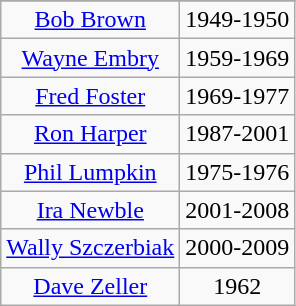<table class="wikitable" style="text-align:center">
<tr>
</tr>
<tr>
<td><a href='#'>Bob Brown</a></td>
<td>1949-1950</td>
</tr>
<tr>
<td><a href='#'>Wayne Embry</a></td>
<td>1959-1969</td>
</tr>
<tr>
<td><a href='#'>Fred Foster</a></td>
<td>1969-1977</td>
</tr>
<tr>
<td><a href='#'>Ron Harper</a></td>
<td>1987-2001</td>
</tr>
<tr>
<td><a href='#'>Phil Lumpkin</a></td>
<td>1975-1976</td>
</tr>
<tr>
<td><a href='#'>Ira Newble</a></td>
<td>2001-2008</td>
</tr>
<tr>
<td><a href='#'>Wally Szczerbiak</a></td>
<td>2000-2009</td>
</tr>
<tr>
<td><a href='#'>Dave Zeller</a></td>
<td>1962</td>
</tr>
</table>
